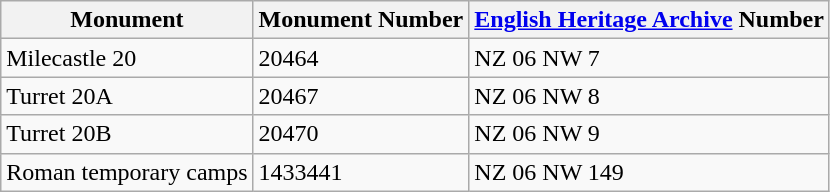<table class="wikitable">
<tr>
<th>Monument</th>
<th>Monument Number</th>
<th><a href='#'>English Heritage Archive</a> Number</th>
</tr>
<tr>
<td>Milecastle 20</td>
<td>20464</td>
<td>NZ 06 NW 7</td>
</tr>
<tr>
<td>Turret 20A</td>
<td>20467</td>
<td>NZ 06 NW 8</td>
</tr>
<tr>
<td>Turret 20B</td>
<td>20470</td>
<td>NZ 06 NW 9</td>
</tr>
<tr>
<td>Roman temporary camps</td>
<td>1433441</td>
<td>NZ 06 NW 149</td>
</tr>
</table>
